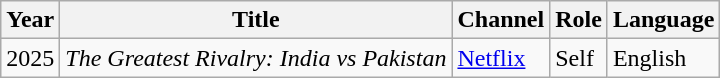<table class="wikitable sortable">
<tr>
<th>Year</th>
<th>Title</th>
<th>Channel</th>
<th>Role</th>
<th>Language</th>
</tr>
<tr>
<td>2025</td>
<td><em>The Greatest Rivalry: India vs Pakistan</em></td>
<td><a href='#'>Netflix</a></td>
<td>Self</td>
<td>English</td>
</tr>
</table>
